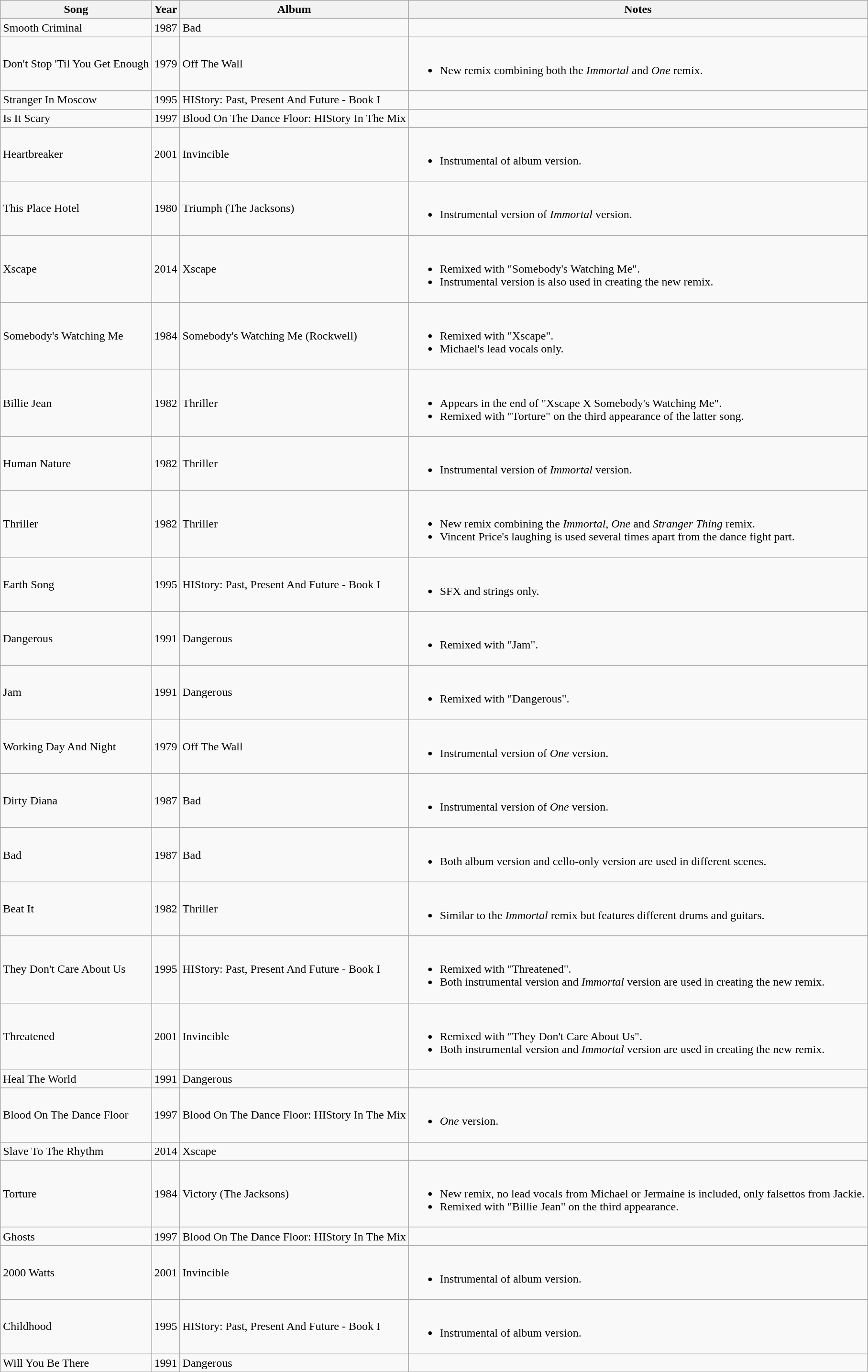<table class="wikitable sortable" border="1">
<tr>
<th>Song</th>
<th>Year</th>
<th>Album</th>
<th class="unsortable">Notes</th>
</tr>
<tr>
<td>Smooth Criminal</td>
<td>1987</td>
<td>Bad</td>
<td></td>
</tr>
<tr>
<td>Don't Stop 'Til You Get Enough</td>
<td>1979</td>
<td>Off The Wall</td>
<td><br><ul><li>New remix combining both the <em>Immortal</em> and <em>One</em> remix.</li></ul></td>
</tr>
<tr>
<td>Stranger In Moscow</td>
<td>1995</td>
<td>HIStory: Past, Present And Future - Book I</td>
<td></td>
</tr>
<tr>
<td>Is It Scary</td>
<td>1997</td>
<td>Blood On The Dance Floor: HIStory In The Mix</td>
<td></td>
</tr>
<tr>
<td>Heartbreaker</td>
<td>2001</td>
<td>Invincible</td>
<td><br><ul><li>Instrumental of album version.</li></ul></td>
</tr>
<tr>
<td>This Place Hotel</td>
<td>1980</td>
<td>Triumph (The Jacksons)</td>
<td><br><ul><li>Instrumental version of <em>Immortal</em> version.</li></ul></td>
</tr>
<tr>
<td>Xscape</td>
<td>2014</td>
<td>Xscape</td>
<td><br><ul><li>Remixed with "Somebody's Watching Me".</li><li>Instrumental version is also used in creating the new remix.</li></ul></td>
</tr>
<tr>
<td>Somebody's Watching Me</td>
<td>1984</td>
<td>Somebody's Watching Me (Rockwell)</td>
<td><br><ul><li>Remixed with "Xscape".</li><li>Michael's lead vocals only.</li></ul></td>
</tr>
<tr>
<td>Billie Jean</td>
<td>1982</td>
<td>Thriller</td>
<td><br><ul><li>Appears in the end of "Xscape X Somebody's Watching Me".</li><li>Remixed with "Torture" on the third appearance of the latter song.</li></ul></td>
</tr>
<tr>
<td>Human Nature</td>
<td>1982</td>
<td>Thriller</td>
<td><br><ul><li>Instrumental version of <em>Immortal</em> version.</li></ul></td>
</tr>
<tr>
<td>Thriller</td>
<td>1982</td>
<td>Thriller</td>
<td><br><ul><li>New remix combining the <em>Immortal</em>, <em>One</em> and <em>Stranger Thing</em> remix.</li><li>Vincent Price's laughing is used several times apart from the dance fight part.</li></ul></td>
</tr>
<tr>
<td>Earth Song</td>
<td>1995</td>
<td>HIStory: Past, Present And Future - Book I</td>
<td><br><ul><li>SFX and strings only.</li></ul></td>
</tr>
<tr>
<td>Dangerous</td>
<td>1991</td>
<td>Dangerous</td>
<td><br><ul><li>Remixed with "Jam".</li></ul></td>
</tr>
<tr>
<td>Jam</td>
<td>1991</td>
<td>Dangerous</td>
<td><br><ul><li>Remixed with "Dangerous".</li></ul></td>
</tr>
<tr>
<td>Working Day And Night</td>
<td>1979</td>
<td>Off The Wall</td>
<td><br><ul><li>Instrumental version of <em>One</em> version.</li></ul></td>
</tr>
<tr>
<td>Dirty Diana</td>
<td>1987</td>
<td>Bad</td>
<td><br><ul><li>Instrumental version of <em>One</em> version.</li></ul></td>
</tr>
<tr>
<td>Bad</td>
<td>1987</td>
<td>Bad</td>
<td><br><ul><li>Both album version and cello-only version are used in different scenes.</li></ul></td>
</tr>
<tr>
<td>Beat It</td>
<td>1982</td>
<td>Thriller</td>
<td><br><ul><li>Similar to the <em>Immortal</em> remix but features different drums and guitars.</li></ul></td>
</tr>
<tr>
<td>They Don't Care About Us</td>
<td>1995</td>
<td>HIStory: Past, Present And Future - Book I</td>
<td><br><ul><li>Remixed with "Threatened".</li><li>Both instrumental version and <em>Immortal</em> version are used in creating the new remix.</li></ul></td>
</tr>
<tr>
<td>Threatened</td>
<td>2001</td>
<td>Invincible</td>
<td><br><ul><li>Remixed with "They Don't Care About Us".</li><li>Both instrumental version and <em>Immortal</em> version are used in creating the new remix.</li></ul></td>
</tr>
<tr>
<td>Heal The World</td>
<td>1991</td>
<td>Dangerous</td>
<td></td>
</tr>
<tr>
<td>Blood On The Dance Floor</td>
<td>1997</td>
<td>Blood On The Dance Floor: HIStory In The Mix</td>
<td><br><ul><li><em>One</em> version.</li></ul></td>
</tr>
<tr>
<td>Slave To The Rhythm</td>
<td>2014</td>
<td>Xscape</td>
<td></td>
</tr>
<tr>
<td>Torture</td>
<td>1984</td>
<td>Victory (The Jacksons)</td>
<td><br><ul><li>New remix, no lead vocals from Michael or Jermaine is included, only falsettos from Jackie.</li><li>Remixed with "Billie Jean" on the third appearance.</li></ul></td>
</tr>
<tr>
<td>Ghosts</td>
<td>1997</td>
<td>Blood On The Dance Floor: HIStory In The Mix</td>
<td></td>
</tr>
<tr>
<td>2000 Watts</td>
<td>2001</td>
<td>Invincible</td>
<td><br><ul><li>Instrumental of album version.</li></ul></td>
</tr>
<tr>
<td>Childhood</td>
<td>1995</td>
<td>HIStory: Past, Present And Future - Book I</td>
<td><br><ul><li>Instrumental of album version.</li></ul></td>
</tr>
<tr>
<td>Will You Be There</td>
<td>1991</td>
<td>Dangerous</td>
<td></td>
</tr>
</table>
